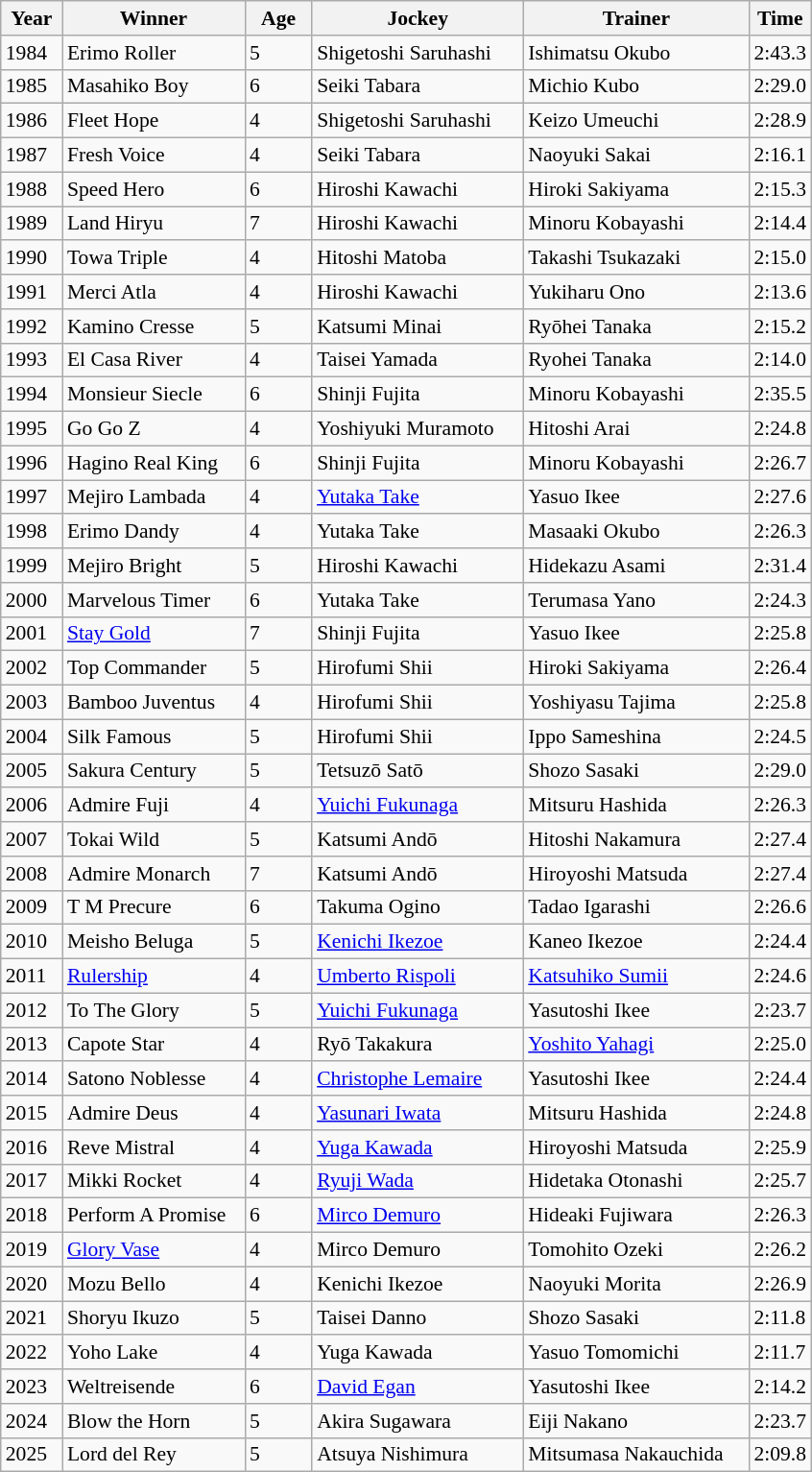<table class="wikitable sortable" style="font-size:90%">
<tr>
<th width="36px">Year<br></th>
<th width="120px">Winner<br></th>
<th width="40px">Age<br></th>
<th width="140px">Jockey<br></th>
<th width="150px">Trainer<br></th>
<th>Time<br></th>
</tr>
<tr>
<td>1984</td>
<td>Erimo Roller</td>
<td>5</td>
<td>Shigetoshi Saruhashi</td>
<td>Ishimatsu Okubo</td>
<td>2:43.3</td>
</tr>
<tr>
<td>1985</td>
<td>Masahiko Boy</td>
<td>6</td>
<td>Seiki Tabara</td>
<td>Michio Kubo</td>
<td>2:29.0</td>
</tr>
<tr>
<td>1986</td>
<td>Fleet Hope</td>
<td>4</td>
<td>Shigetoshi Saruhashi</td>
<td>Keizo Umeuchi</td>
<td>2:28.9</td>
</tr>
<tr>
<td>1987</td>
<td>Fresh Voice</td>
<td>4</td>
<td>Seiki Tabara</td>
<td>Naoyuki Sakai</td>
<td>2:16.1</td>
</tr>
<tr>
<td>1988</td>
<td>Speed Hero</td>
<td>6</td>
<td>Hiroshi Kawachi</td>
<td>Hiroki Sakiyama</td>
<td>2:15.3</td>
</tr>
<tr>
<td>1989</td>
<td>Land Hiryu</td>
<td>7</td>
<td>Hiroshi Kawachi</td>
<td>Minoru Kobayashi</td>
<td>2:14.4</td>
</tr>
<tr>
<td>1990</td>
<td>Towa Triple</td>
<td>4</td>
<td>Hitoshi Matoba</td>
<td>Takashi Tsukazaki</td>
<td>2:15.0</td>
</tr>
<tr>
<td>1991</td>
<td>Merci Atla</td>
<td>4</td>
<td>Hiroshi Kawachi</td>
<td>Yukiharu Ono</td>
<td>2:13.6</td>
</tr>
<tr>
<td>1992</td>
<td>Kamino Cresse</td>
<td>5</td>
<td>Katsumi Minai</td>
<td>Ryōhei Tanaka</td>
<td>2:15.2</td>
</tr>
<tr>
<td>1993</td>
<td>El Casa River</td>
<td>4</td>
<td>Taisei Yamada</td>
<td>Ryohei Tanaka</td>
<td>2:14.0</td>
</tr>
<tr>
<td>1994</td>
<td>Monsieur Siecle</td>
<td>6</td>
<td>Shinji Fujita</td>
<td>Minoru Kobayashi</td>
<td>2:35.5</td>
</tr>
<tr>
<td>1995</td>
<td>Go Go Z</td>
<td>4</td>
<td>Yoshiyuki Muramoto</td>
<td>Hitoshi Arai</td>
<td>2:24.8</td>
</tr>
<tr>
<td>1996</td>
<td>Hagino Real King</td>
<td>6</td>
<td>Shinji Fujita</td>
<td>Minoru Kobayashi</td>
<td>2:26.7</td>
</tr>
<tr>
<td>1997</td>
<td>Mejiro Lambada</td>
<td>4</td>
<td><a href='#'>Yutaka Take</a></td>
<td>Yasuo Ikee</td>
<td>2:27.6</td>
</tr>
<tr>
<td>1998</td>
<td>Erimo Dandy</td>
<td>4</td>
<td>Yutaka Take</td>
<td>Masaaki Okubo</td>
<td>2:26.3</td>
</tr>
<tr>
<td>1999</td>
<td>Mejiro Bright</td>
<td>5</td>
<td>Hiroshi Kawachi</td>
<td>Hidekazu Asami</td>
<td>2:31.4</td>
</tr>
<tr>
<td>2000</td>
<td>Marvelous Timer</td>
<td>6</td>
<td>Yutaka Take</td>
<td>Terumasa Yano</td>
<td>2:24.3</td>
</tr>
<tr>
<td>2001</td>
<td><a href='#'>Stay Gold</a></td>
<td>7</td>
<td>Shinji Fujita</td>
<td>Yasuo Ikee</td>
<td>2:25.8</td>
</tr>
<tr>
<td>2002</td>
<td>Top Commander</td>
<td>5</td>
<td>Hirofumi Shii</td>
<td>Hiroki Sakiyama</td>
<td>2:26.4</td>
</tr>
<tr>
<td>2003</td>
<td>Bamboo Juventus</td>
<td>4</td>
<td>Hirofumi Shii</td>
<td>Yoshiyasu Tajima</td>
<td>2:25.8</td>
</tr>
<tr>
<td>2004</td>
<td>Silk Famous</td>
<td>5</td>
<td>Hirofumi Shii</td>
<td>Ippo Sameshina</td>
<td>2:24.5</td>
</tr>
<tr>
<td>2005</td>
<td>Sakura Century</td>
<td>5</td>
<td>Tetsuzō Satō</td>
<td>Shozo Sasaki</td>
<td>2:29.0</td>
</tr>
<tr>
<td>2006</td>
<td>Admire Fuji</td>
<td>4</td>
<td><a href='#'>Yuichi Fukunaga</a></td>
<td>Mitsuru Hashida</td>
<td>2:26.3</td>
</tr>
<tr>
<td>2007</td>
<td>Tokai Wild</td>
<td>5</td>
<td>Katsumi Andō</td>
<td>Hitoshi Nakamura</td>
<td>2:27.4</td>
</tr>
<tr>
<td>2008</td>
<td>Admire Monarch</td>
<td>7</td>
<td>Katsumi Andō</td>
<td>Hiroyoshi Matsuda</td>
<td>2:27.4</td>
</tr>
<tr>
<td>2009</td>
<td>T M Precure</td>
<td>6</td>
<td>Takuma Ogino</td>
<td>Tadao Igarashi</td>
<td>2:26.6</td>
</tr>
<tr>
<td>2010</td>
<td>Meisho Beluga</td>
<td>5</td>
<td><a href='#'>Kenichi Ikezoe</a></td>
<td>Kaneo Ikezoe</td>
<td>2:24.4</td>
</tr>
<tr>
<td>2011</td>
<td><a href='#'>Rulership</a></td>
<td>4</td>
<td><a href='#'>Umberto Rispoli</a></td>
<td><a href='#'>Katsuhiko Sumii</a></td>
<td>2:24.6</td>
</tr>
<tr>
<td>2012</td>
<td>To The Glory</td>
<td>5</td>
<td><a href='#'>Yuichi Fukunaga</a></td>
<td>Yasutoshi Ikee</td>
<td>2:23.7</td>
</tr>
<tr>
<td>2013</td>
<td>Capote Star</td>
<td>4</td>
<td>Ryō Takakura</td>
<td><a href='#'>Yoshito Yahagi</a></td>
<td>2:25.0</td>
</tr>
<tr>
<td>2014</td>
<td>Satono Noblesse</td>
<td>4</td>
<td><a href='#'>Christophe Lemaire</a></td>
<td>Yasutoshi Ikee</td>
<td>2:24.4</td>
</tr>
<tr>
<td>2015</td>
<td>Admire Deus</td>
<td>4</td>
<td><a href='#'>Yasunari Iwata</a></td>
<td>Mitsuru Hashida</td>
<td>2:24.8</td>
</tr>
<tr>
<td>2016</td>
<td>Reve Mistral</td>
<td>4</td>
<td><a href='#'>Yuga Kawada</a></td>
<td>Hiroyoshi Matsuda</td>
<td>2:25.9</td>
</tr>
<tr>
<td>2017</td>
<td>Mikki Rocket</td>
<td>4</td>
<td><a href='#'>Ryuji Wada</a></td>
<td>Hidetaka Otonashi</td>
<td>2:25.7</td>
</tr>
<tr>
<td>2018</td>
<td>Perform A Promise</td>
<td>6</td>
<td><a href='#'>Mirco Demuro</a></td>
<td>Hideaki Fujiwara</td>
<td>2:26.3</td>
</tr>
<tr>
<td>2019</td>
<td><a href='#'>Glory Vase</a></td>
<td>4</td>
<td>Mirco Demuro</td>
<td>Tomohito Ozeki</td>
<td>2:26.2</td>
</tr>
<tr>
<td>2020</td>
<td>Mozu Bello</td>
<td>4</td>
<td>Kenichi Ikezoe</td>
<td>Naoyuki Morita</td>
<td>2:26.9</td>
</tr>
<tr>
<td>2021</td>
<td>Shoryu Ikuzo</td>
<td>5</td>
<td>Taisei Danno</td>
<td>Shozo Sasaki</td>
<td>2:11.8</td>
</tr>
<tr>
<td>2022</td>
<td>Yoho Lake</td>
<td>4</td>
<td>Yuga Kawada</td>
<td>Yasuo Tomomichi</td>
<td>2:11.7</td>
</tr>
<tr>
<td>2023</td>
<td>Weltreisende</td>
<td>6</td>
<td><a href='#'>David Egan</a></td>
<td>Yasutoshi Ikee</td>
<td>2:14.2</td>
</tr>
<tr>
<td>2024</td>
<td>Blow the Horn</td>
<td>5</td>
<td>Akira Sugawara</td>
<td>Eiji Nakano</td>
<td>2:23.7</td>
</tr>
<tr>
<td>2025</td>
<td>Lord del Rey</td>
<td>5</td>
<td>Atsuya Nishimura</td>
<td>Mitsumasa Nakauchida</td>
<td>2:09.8</td>
</tr>
</table>
